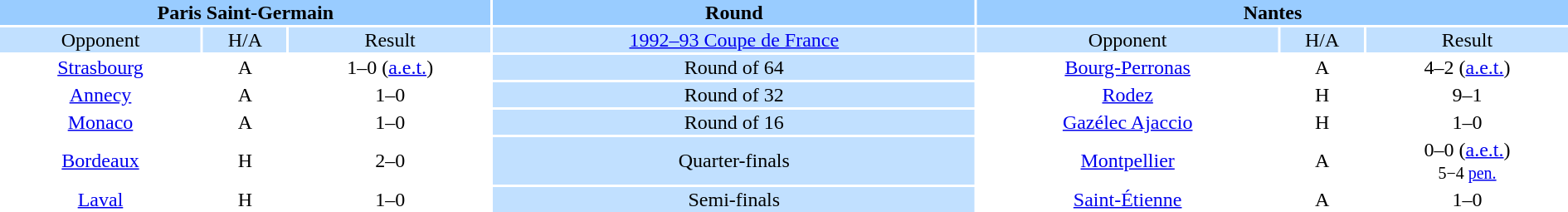<table width="100%" style="text-align:center">
<tr valign=top bgcolor=#99ccff>
<th colspan=3 style="width:1*">Paris Saint-Germain</th>
<th><strong>Round</strong></th>
<th colspan=3 style="width:1*">Nantes</th>
</tr>
<tr valign=top bgcolor=#c1e0ff>
<td>Opponent</td>
<td>H/A</td>
<td>Result</td>
<td bgcolor=#c1e0ff><a href='#'>1992–93 Coupe de France</a></td>
<td>Opponent</td>
<td>H/A</td>
<td>Result</td>
</tr>
<tr>
<td><a href='#'>Strasbourg</a></td>
<td>A</td>
<td>1–0 (<a href='#'>a.e.t.</a>)</td>
<td bgcolor=#c1e0ff>Round of 64</td>
<td><a href='#'>Bourg-Perronas</a></td>
<td>A</td>
<td>4–2 (<a href='#'>a.e.t.</a>)</td>
</tr>
<tr>
<td><a href='#'>Annecy</a></td>
<td>A</td>
<td>1–0</td>
<td bgcolor=#c1e0ff>Round of 32</td>
<td><a href='#'>Rodez</a></td>
<td>H</td>
<td>9–1</td>
</tr>
<tr>
<td><a href='#'>Monaco</a></td>
<td>A</td>
<td>1–0</td>
<td bgcolor=#c1e0ff>Round of 16</td>
<td><a href='#'>Gazélec Ajaccio</a></td>
<td>H</td>
<td>1–0</td>
</tr>
<tr>
<td><a href='#'>Bordeaux</a></td>
<td>H</td>
<td>2–0</td>
<td bgcolor=#c1e0ff>Quarter-finals</td>
<td><a href='#'>Montpellier</a></td>
<td>A</td>
<td>0–0 (<a href='#'>a.e.t.</a>) <br> <small>5−4 <a href='#'>pen.</a></small></td>
</tr>
<tr>
<td><a href='#'>Laval</a></td>
<td>H</td>
<td>1–0</td>
<td bgcolor=#c1e0ff>Semi-finals</td>
<td><a href='#'>Saint-Étienne</a></td>
<td>A</td>
<td>1–0</td>
</tr>
</table>
